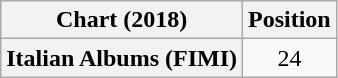<table class="wikitable plainrowheaders" style="text-align:center">
<tr>
<th scope="col">Chart (2018)</th>
<th scope="col">Position</th>
</tr>
<tr>
<th scope="row">Italian Albums (FIMI)</th>
<td>24</td>
</tr>
</table>
